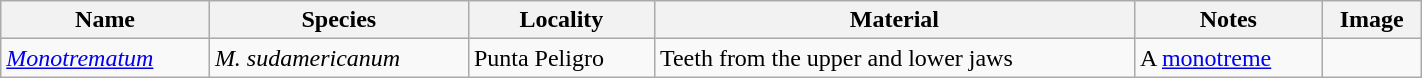<table class="wikitable" align="center" width="75%">
<tr>
<th>Name</th>
<th>Species</th>
<th>Locality</th>
<th>Material</th>
<th>Notes</th>
<th>Image</th>
</tr>
<tr>
<td><em><a href='#'>Monotrematum</a></em></td>
<td><em>M. sudamericanum</em></td>
<td>Punta Peligro</td>
<td>Teeth from the upper and lower jaws</td>
<td>A <a href='#'>monotreme</a></td>
<td></td>
</tr>
</table>
